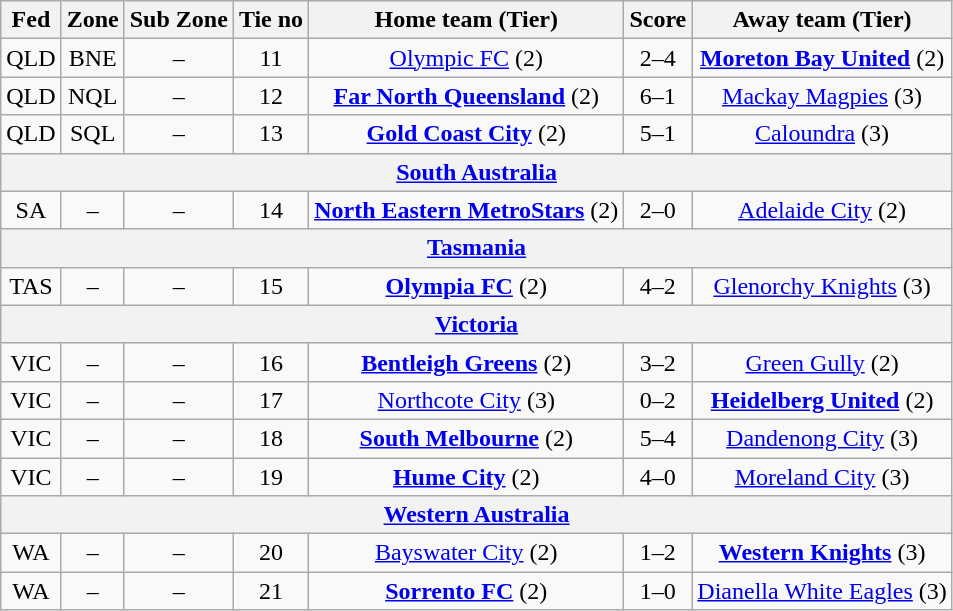<table class="wikitable" style="text-align:center">
<tr>
<th>Fed</th>
<th>Zone</th>
<th>Sub Zone</th>
<th>Tie no</th>
<th>Home team (Tier)</th>
<th>Score</th>
<th>Away team (Tier)</th>
</tr>
<tr>
<td>QLD</td>
<td>BNE</td>
<td>–</td>
<td>11</td>
<td><a href='#'>Olympic FC</a> (2)</td>
<td>2–4</td>
<td><strong><a href='#'>Moreton Bay United</a></strong> (2)</td>
</tr>
<tr>
<td>QLD</td>
<td>NQL</td>
<td>–</td>
<td>12</td>
<td><strong><a href='#'>Far North Queensland</a></strong> (2)</td>
<td>6–1</td>
<td><a href='#'>Mackay Magpies</a> (3)</td>
</tr>
<tr>
<td>QLD</td>
<td>SQL</td>
<td>–</td>
<td>13</td>
<td><strong><a href='#'>Gold Coast City</a></strong> (2)</td>
<td>5–1</td>
<td><a href='#'>Caloundra</a> (3)</td>
</tr>
<tr>
<th colspan=7><a href='#'>South Australia</a></th>
</tr>
<tr>
<td>SA</td>
<td>–</td>
<td>–</td>
<td>14</td>
<td><strong><a href='#'>North Eastern MetroStars</a></strong> (2)</td>
<td>2–0</td>
<td><a href='#'>Adelaide City</a> (2)</td>
</tr>
<tr>
<th colspan=7><a href='#'>Tasmania</a></th>
</tr>
<tr>
<td>TAS</td>
<td>–</td>
<td>–</td>
<td>15</td>
<td><strong><a href='#'>Olympia FC</a></strong> (2)</td>
<td>4–2</td>
<td><a href='#'>Glenorchy Knights</a> (3)</td>
</tr>
<tr>
<th colspan=7><a href='#'>Victoria</a></th>
</tr>
<tr>
<td>VIC</td>
<td>–</td>
<td>–</td>
<td>16</td>
<td><strong><a href='#'>Bentleigh Greens</a></strong> (2)</td>
<td>3–2</td>
<td><a href='#'>Green Gully</a> (2)</td>
</tr>
<tr>
<td>VIC</td>
<td>–</td>
<td>–</td>
<td>17</td>
<td><a href='#'>Northcote City</a> (3)</td>
<td>0–2</td>
<td><strong><a href='#'>Heidelberg United</a></strong> (2)</td>
</tr>
<tr>
<td>VIC</td>
<td>–</td>
<td>–</td>
<td>18</td>
<td><strong><a href='#'>South Melbourne</a></strong> (2)</td>
<td>5–4</td>
<td><a href='#'>Dandenong City</a> (3)</td>
</tr>
<tr>
<td>VIC</td>
<td>–</td>
<td>–</td>
<td>19</td>
<td><strong><a href='#'>Hume City</a></strong> (2)</td>
<td>4–0</td>
<td><a href='#'>Moreland City</a> (3)</td>
</tr>
<tr>
<th colspan=7><a href='#'>Western Australia</a></th>
</tr>
<tr>
<td>WA</td>
<td>–</td>
<td>–</td>
<td>20</td>
<td><a href='#'>Bayswater City</a> (2)</td>
<td>1–2</td>
<td><strong><a href='#'>Western Knights</a></strong> (3)</td>
</tr>
<tr>
<td>WA</td>
<td>–</td>
<td>–</td>
<td>21</td>
<td><strong><a href='#'>Sorrento FC</a></strong> (2)</td>
<td>1–0</td>
<td><a href='#'>Dianella White Eagles</a> (3)</td>
</tr>
</table>
